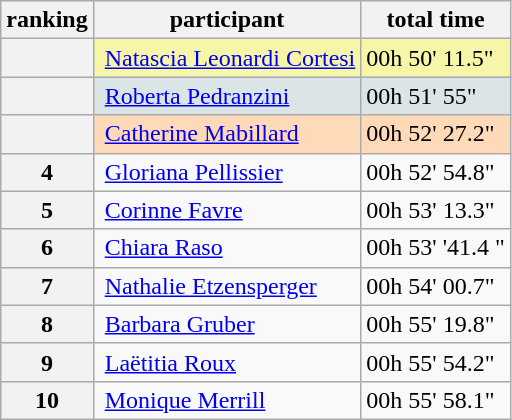<table class="wikitable">
<tr>
<th>ranking</th>
<th>participant</th>
<th>total time</th>
</tr>
<tr>
<th bgcolor="gold"></th>
<td bgcolor="#F7F6A8"> <a href='#'>Natascia Leonardi Cortesi</a></td>
<td bgcolor="#F7F6A8">00h 50' 11.5"</td>
</tr>
<tr>
<th bgcolor="silver"></th>
<td bgcolor="#DCE5E5"> <a href='#'>Roberta Pedranzini</a></td>
<td bgcolor="#DCE5E5">00h 51' 55"</td>
</tr>
<tr>
<th bgcolor="#cc9966"></th>
<td bgcolor="#FFDAB9"> <a href='#'>Catherine Mabillard</a></td>
<td bgcolor="#FFDAB9">00h 52' 27.2"</td>
</tr>
<tr>
<th>4</th>
<td> <a href='#'>Gloriana Pellissier</a></td>
<td>00h 52' 54.8"</td>
</tr>
<tr>
<th>5</th>
<td> <a href='#'>Corinne Favre</a></td>
<td>00h 53' 13.3"</td>
</tr>
<tr>
<th>6</th>
<td> <a href='#'>Chiara Raso</a></td>
<td>00h 53' '41.4  	"</td>
</tr>
<tr>
<th>7</th>
<td> <a href='#'>Nathalie Etzensperger</a></td>
<td>00h 54' 00.7"</td>
</tr>
<tr>
<th>8</th>
<td> <a href='#'>Barbara Gruber</a></td>
<td>00h 55' 19.8"</td>
</tr>
<tr>
<th>9</th>
<td> <a href='#'>Laëtitia Roux</a></td>
<td>00h 55' 54.2"</td>
</tr>
<tr>
<th>10</th>
<td> <a href='#'>Monique Merrill</a></td>
<td>00h 55' 58.1"</td>
</tr>
</table>
